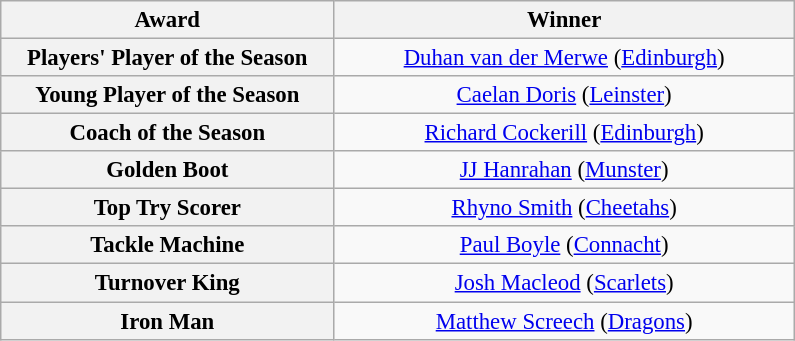<table class="wikitable" style="font-size:95%; text-align:center;">
<tr>
<th style="width:215px">Award</th>
<th style="width:300px">Winner</th>
</tr>
<tr>
<th>Players' Player of the Season</th>
<td> <a href='#'>Duhan van der Merwe</a> (<a href='#'>Edinburgh</a>)</td>
</tr>
<tr>
<th>Young Player of the Season</th>
<td> <a href='#'>Caelan Doris</a> (<a href='#'>Leinster</a>)</td>
</tr>
<tr>
<th>Coach of the Season</th>
<td> <a href='#'>Richard Cockerill</a> (<a href='#'>Edinburgh</a>)</td>
</tr>
<tr>
<th>Golden Boot</th>
<td> <a href='#'>JJ Hanrahan</a> (<a href='#'>Munster</a>)</td>
</tr>
<tr>
<th>Top Try Scorer</th>
<td> <a href='#'>Rhyno Smith</a> (<a href='#'>Cheetahs</a>)</td>
</tr>
<tr>
<th>Tackle Machine</th>
<td> <a href='#'>Paul Boyle</a> (<a href='#'>Connacht</a>)</td>
</tr>
<tr>
<th>Turnover King</th>
<td> <a href='#'>Josh Macleod</a> (<a href='#'>Scarlets</a>)</td>
</tr>
<tr>
<th>Iron Man</th>
<td> <a href='#'>Matthew Screech</a> (<a href='#'>Dragons</a>)</td>
</tr>
</table>
